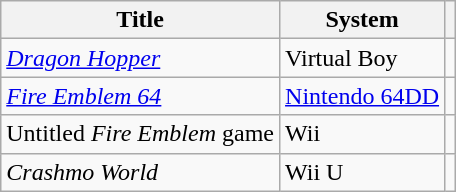<table class="wikitable sortable">
<tr>
<th>Title</th>
<th>System</th>
<th class="unsortable"></th>
</tr>
<tr>
<td scope="row"><em><a href='#'>Dragon Hopper</a></em></td>
<td>Virtual Boy</td>
<td></td>
</tr>
<tr>
<td scope="row"><em><a href='#'>Fire Emblem 64</a></em></td>
<td><a href='#'>Nintendo 64DD</a></td>
<td></td>
</tr>
<tr>
<td scope="row">Untitled <em>Fire Emblem</em> game</td>
<td>Wii</td>
<td></td>
</tr>
<tr>
<td scope="row"><em>Crashmo World</em></td>
<td>Wii U</td>
<td></td>
</tr>
</table>
